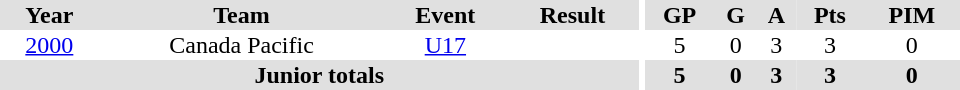<table border="0" cellpadding="1" cellspacing="0" ID="Table3" style="text-align:center; width:40em">
<tr ALIGN="center" bgcolor="#e0e0e0">
<th>Year</th>
<th>Team</th>
<th>Event</th>
<th>Result</th>
<th rowspan="99" bgcolor="#ffffff"></th>
<th>GP</th>
<th>G</th>
<th>A</th>
<th>Pts</th>
<th>PIM</th>
</tr>
<tr>
<td><a href='#'>2000</a></td>
<td>Canada Pacific</td>
<td><a href='#'>U17</a></td>
<td></td>
<td>5</td>
<td>0</td>
<td>3</td>
<td>3</td>
<td>0</td>
</tr>
<tr bgcolor="#e0e0e0">
<th colspan="4">Junior totals</th>
<th>5</th>
<th>0</th>
<th>3</th>
<th>3</th>
<th>0</th>
</tr>
</table>
